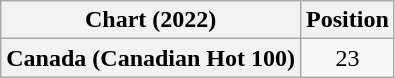<table class="wikitable plainrowheaders" style="text-align:center">
<tr>
<th scope="col">Chart (2022)</th>
<th scope="col">Position</th>
</tr>
<tr>
<th scope="row">Canada (Canadian Hot 100)</th>
<td>23</td>
</tr>
</table>
